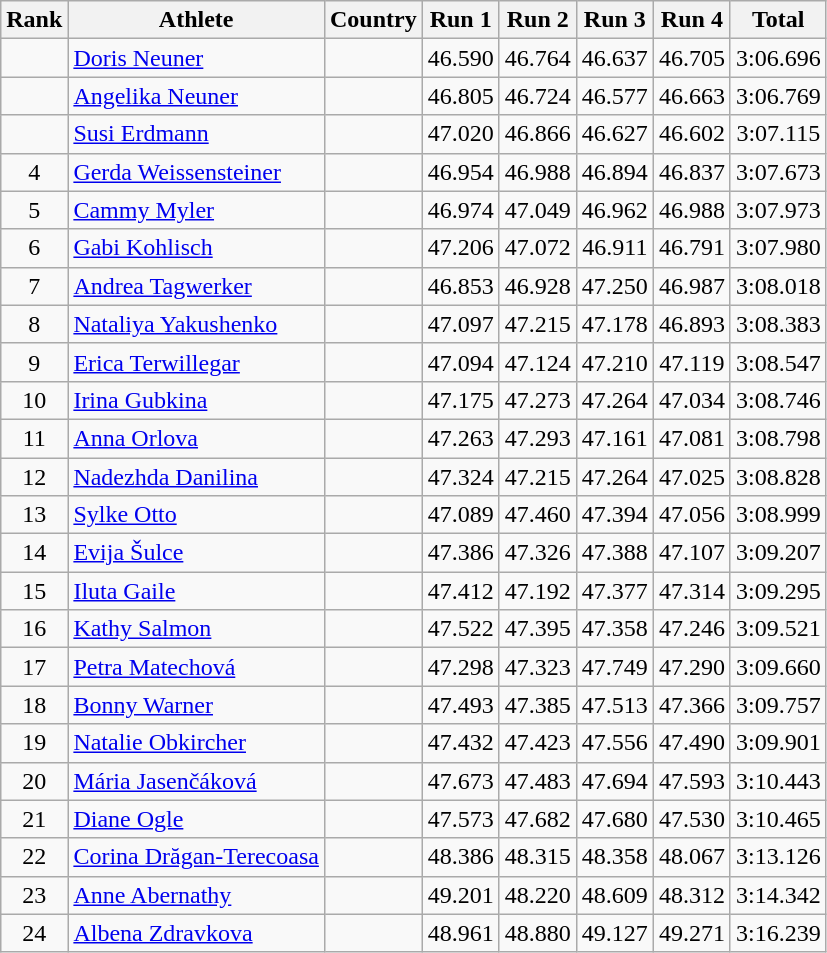<table class="wikitable sortable" style="text-align:center">
<tr>
<th>Rank</th>
<th>Athlete</th>
<th>Country</th>
<th>Run 1</th>
<th>Run 2</th>
<th>Run 3</th>
<th>Run 4</th>
<th>Total</th>
</tr>
<tr>
<td></td>
<td align=left><a href='#'>Doris Neuner</a></td>
<td align=left></td>
<td>46.590</td>
<td>46.764</td>
<td>46.637</td>
<td>46.705</td>
<td>3:06.696</td>
</tr>
<tr>
<td></td>
<td align=left><a href='#'>Angelika Neuner</a></td>
<td align=left></td>
<td>46.805</td>
<td>46.724</td>
<td>46.577</td>
<td>46.663</td>
<td>3:06.769</td>
</tr>
<tr>
<td></td>
<td align=left><a href='#'>Susi Erdmann</a></td>
<td align=left></td>
<td>47.020</td>
<td>46.866</td>
<td>46.627</td>
<td>46.602</td>
<td>3:07.115</td>
</tr>
<tr>
<td>4</td>
<td align=left><a href='#'>Gerda Weissensteiner</a></td>
<td align=left></td>
<td>46.954</td>
<td>46.988</td>
<td>46.894</td>
<td>46.837</td>
<td>3:07.673</td>
</tr>
<tr>
<td>5</td>
<td align=left><a href='#'>Cammy Myler</a></td>
<td align=left></td>
<td>46.974</td>
<td>47.049</td>
<td>46.962</td>
<td>46.988</td>
<td>3:07.973</td>
</tr>
<tr>
<td>6</td>
<td align=left><a href='#'>Gabi Kohlisch</a></td>
<td align=left></td>
<td>47.206</td>
<td>47.072</td>
<td>46.911</td>
<td>46.791</td>
<td>3:07.980</td>
</tr>
<tr>
<td>7</td>
<td align=left><a href='#'>Andrea Tagwerker</a></td>
<td align=left></td>
<td>46.853</td>
<td>46.928</td>
<td>47.250</td>
<td>46.987</td>
<td>3:08.018</td>
</tr>
<tr>
<td>8</td>
<td align=left><a href='#'>Nataliya Yakushenko</a></td>
<td align=left></td>
<td>47.097</td>
<td>47.215</td>
<td>47.178</td>
<td>46.893</td>
<td>3:08.383</td>
</tr>
<tr>
<td>9</td>
<td align=left><a href='#'>Erica Terwillegar</a></td>
<td align=left></td>
<td>47.094</td>
<td>47.124</td>
<td>47.210</td>
<td>47.119</td>
<td>3:08.547</td>
</tr>
<tr>
<td>10</td>
<td align=left><a href='#'>Irina Gubkina</a></td>
<td align=left></td>
<td>47.175</td>
<td>47.273</td>
<td>47.264</td>
<td>47.034</td>
<td>3:08.746</td>
</tr>
<tr>
<td>11</td>
<td align=left><a href='#'>Anna Orlova</a></td>
<td align=left></td>
<td>47.263</td>
<td>47.293</td>
<td>47.161</td>
<td>47.081</td>
<td>3:08.798</td>
</tr>
<tr>
<td>12</td>
<td align=left><a href='#'>Nadezhda Danilina</a></td>
<td align=left></td>
<td>47.324</td>
<td>47.215</td>
<td>47.264</td>
<td>47.025</td>
<td>3:08.828</td>
</tr>
<tr>
<td>13</td>
<td align=left><a href='#'>Sylke Otto</a></td>
<td align=left></td>
<td>47.089</td>
<td>47.460</td>
<td>47.394</td>
<td>47.056</td>
<td>3:08.999</td>
</tr>
<tr>
<td>14</td>
<td align=left><a href='#'>Evija Šulce</a></td>
<td align=left></td>
<td>47.386</td>
<td>47.326</td>
<td>47.388</td>
<td>47.107</td>
<td>3:09.207</td>
</tr>
<tr>
<td>15</td>
<td align=left><a href='#'>Iluta Gaile</a></td>
<td align=left></td>
<td>47.412</td>
<td>47.192</td>
<td>47.377</td>
<td>47.314</td>
<td>3:09.295</td>
</tr>
<tr>
<td>16</td>
<td align=left><a href='#'>Kathy Salmon</a></td>
<td align=left></td>
<td>47.522</td>
<td>47.395</td>
<td>47.358</td>
<td>47.246</td>
<td>3:09.521</td>
</tr>
<tr>
<td>17</td>
<td align=left><a href='#'>Petra Matechová</a></td>
<td align=left></td>
<td>47.298</td>
<td>47.323</td>
<td>47.749</td>
<td>47.290</td>
<td>3:09.660</td>
</tr>
<tr>
<td>18</td>
<td align=left><a href='#'>Bonny Warner</a></td>
<td align=left></td>
<td>47.493</td>
<td>47.385</td>
<td>47.513</td>
<td>47.366</td>
<td>3:09.757</td>
</tr>
<tr>
<td>19</td>
<td align=left><a href='#'>Natalie Obkircher</a></td>
<td align=left></td>
<td>47.432</td>
<td>47.423</td>
<td>47.556</td>
<td>47.490</td>
<td>3:09.901</td>
</tr>
<tr>
<td>20</td>
<td align=left><a href='#'>Mária Jasenčáková</a></td>
<td align=left></td>
<td>47.673</td>
<td>47.483</td>
<td>47.694</td>
<td>47.593</td>
<td>3:10.443</td>
</tr>
<tr>
<td>21</td>
<td align=left><a href='#'>Diane Ogle</a></td>
<td align=left></td>
<td>47.573</td>
<td>47.682</td>
<td>47.680</td>
<td>47.530</td>
<td>3:10.465</td>
</tr>
<tr>
<td>22</td>
<td align=left><a href='#'>Corina Drăgan-Terecoasa</a></td>
<td align=left></td>
<td>48.386</td>
<td>48.315</td>
<td>48.358</td>
<td>48.067</td>
<td>3:13.126</td>
</tr>
<tr>
<td>23</td>
<td align=left><a href='#'>Anne Abernathy</a></td>
<td align=left></td>
<td>49.201</td>
<td>48.220</td>
<td>48.609</td>
<td>48.312</td>
<td>3:14.342</td>
</tr>
<tr>
<td>24</td>
<td align=left><a href='#'>Albena Zdravkova</a></td>
<td align=left></td>
<td>48.961</td>
<td>48.880</td>
<td>49.127</td>
<td>49.271</td>
<td>3:16.239</td>
</tr>
</table>
